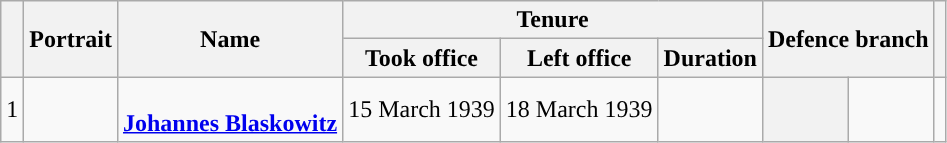<table class="wikitable" style="text-align:center">
<tr>
<th rowspan=2></th>
<th rowspan=2>Portrait</th>
<th rowspan=2>Name<br></th>
<th colspan=3>Tenure</th>
<th rowspan=2 colspan=2>Defence branch</th>
<th rowspan=2></th>
</tr>
<tr>
<th>Took office</th>
<th>Left office</th>
<th>Duration</th>
</tr>
<tr>
<td>1</td>
<td></td>
<td><br><strong><a href='#'>Johannes Blaskowitz</a></strong><br></td>
<td>15 March 1939</td>
<td>18 March 1939</td>
<td></td>
<th style="background:"></th>
<td></td>
<td></td>
</tr>
</table>
